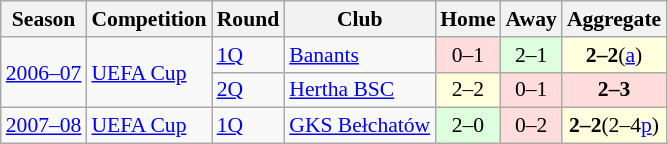<table class="wikitable mw-collapsible mw-collapsed" align=center cellspacing="0" cellpadding="3" style="border:1px solid #AAAAAA;font-size:90%">
<tr>
<th>Season</th>
<th>Competition</th>
<th>Round</th>
<th>Club</th>
<th>Home</th>
<th>Away</th>
<th>Aggregate</th>
</tr>
<tr>
<td rowspan="2"><a href='#'>2006–07</a></td>
<td rowspan="2"><a href='#'>UEFA Cup</a></td>
<td><a href='#'>1Q</a></td>
<td> <a href='#'>Banants</a></td>
<td bgcolor="#ffdddd" style="text-align:center;">0–1</td>
<td bgcolor="#ddffdd" style="text-align:center;">2–1</td>
<td bgcolor="#ffffdd" style="text-align:center;"><strong>2–2</strong>(<a href='#'>a</a>)</td>
</tr>
<tr>
<td><a href='#'>2Q</a></td>
<td> <a href='#'>Hertha BSC</a></td>
<td bgcolor="#ffffdd" style="text-align:center;">2–2</td>
<td bgcolor="#ffdddd" style="text-align:center;">0–1</td>
<td bgcolor="#ffdddd" style="text-align:center;"><strong>2–3</strong></td>
</tr>
<tr>
<td><a href='#'>2007–08</a></td>
<td><a href='#'>UEFA Cup</a></td>
<td><a href='#'>1Q</a></td>
<td> <a href='#'>GKS Bełchatów</a></td>
<td bgcolor="#ddffdd" style="text-align:center;">2–0</td>
<td bgcolor="#ffdddd" style="text-align:center;">0–2</td>
<td bgcolor="#ffffdd" style="text-align:center;"><strong>2–2</strong>(2–4<a href='#'>p</a>)</td>
</tr>
</table>
